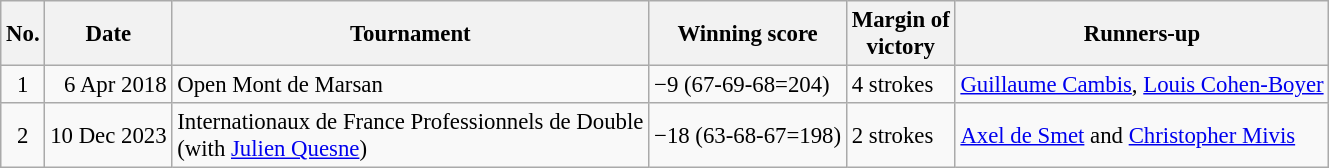<table class="wikitable" style="font-size:95%;">
<tr>
<th>No.</th>
<th>Date</th>
<th>Tournament</th>
<th>Winning score</th>
<th>Margin of<br>victory</th>
<th>Runners-up</th>
</tr>
<tr>
<td align=center>1</td>
<td align=right>6 Apr 2018</td>
<td>Open Mont de Marsan</td>
<td>−9 (67-69-68=204)</td>
<td>4 strokes</td>
<td> <a href='#'>Guillaume Cambis</a>,  <a href='#'>Louis Cohen-Boyer</a></td>
</tr>
<tr>
<td align=center>2</td>
<td align=right>10 Dec 2023</td>
<td>Internationaux de France Professionnels de Double<br>(with  <a href='#'>Julien Quesne</a>)</td>
<td>−18 (63-68-67=198)</td>
<td>2 strokes</td>
<td> <a href='#'>Axel de Smet</a> and  <a href='#'>Christopher Mivis</a></td>
</tr>
</table>
